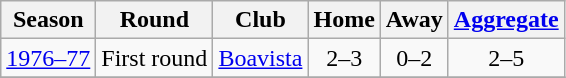<table class="wikitable">
<tr>
<th>Season</th>
<th>Round</th>
<th>Club</th>
<th>Home</th>
<th>Away</th>
<th><a href='#'>Aggregate</a></th>
</tr>
<tr>
<td><a href='#'>1976–77</a></td>
<td>First round</td>
<td> <a href='#'>Boavista</a></td>
<td align="center">2–3</td>
<td align="center">0–2</td>
<td align="center">2–5</td>
</tr>
<tr>
</tr>
</table>
